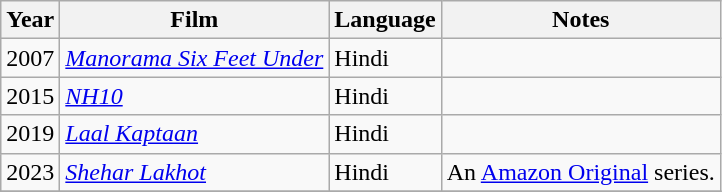<table class="wikitable">
<tr>
<th>Year</th>
<th>Film</th>
<th>Language</th>
<th>Notes</th>
</tr>
<tr>
<td>2007</td>
<td><em><a href='#'>Manorama Six Feet Under</a></em></td>
<td>Hindi</td>
<td></td>
</tr>
<tr>
<td>2015</td>
<td><em><a href='#'>NH10</a></em></td>
<td>Hindi</td>
<td></td>
</tr>
<tr>
<td>2019</td>
<td><em><a href='#'>Laal Kaptaan</a></em></td>
<td>Hindi</td>
<td></td>
</tr>
<tr>
<td>2023</td>
<td><em><a href='#'>Shehar Lakhot</a></em></td>
<td>Hindi</td>
<td>An <a href='#'>Amazon Original</a> series.</td>
</tr>
<tr>
</tr>
</table>
